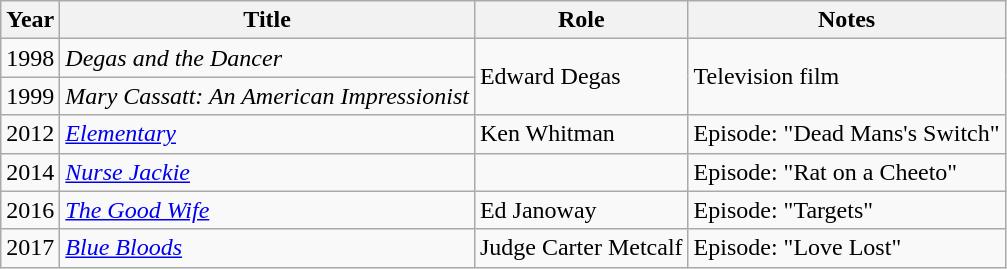<table class="wikitable sortable">
<tr>
<th>Year</th>
<th>Title</th>
<th>Role</th>
<th>Notes</th>
</tr>
<tr>
<td>1998</td>
<td><em>Degas and the Dancer</em></td>
<td rowspan="2">Edward Degas</td>
<td rowspan="2">Television film</td>
</tr>
<tr>
<td>1999</td>
<td><em>Mary Cassatt: An American Impressionist</em></td>
</tr>
<tr>
<td>2012</td>
<td><a href='#'><em>Elementary</em></a></td>
<td>Ken Whitman</td>
<td>Episode: "Dead Mans's Switch"</td>
</tr>
<tr>
<td>2014</td>
<td><em><a href='#'>Nurse Jackie</a></em></td>
<td></td>
<td>Episode: "Rat on a Cheeto"</td>
</tr>
<tr>
<td>2016</td>
<td><em><a href='#'>The Good Wife</a></em></td>
<td>Ed Janoway</td>
<td>Episode: "Targets"</td>
</tr>
<tr>
<td>2017</td>
<td><a href='#'><em>Blue Bloods</em></a></td>
<td>Judge Carter Metcalf</td>
<td>Episode: "Love Lost"</td>
</tr>
</table>
